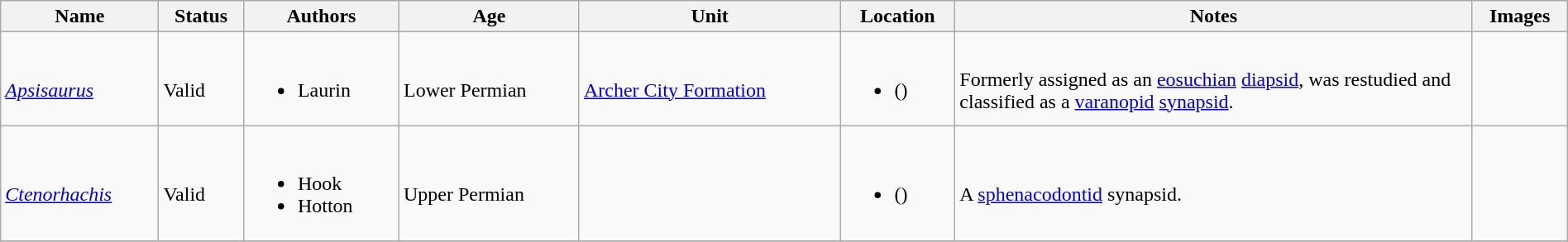<table class="wikitable sortable" align="center" width="100%">
<tr>
<th>Name</th>
<th>Status</th>
<th>Authors</th>
<th>Age</th>
<th>Unit</th>
<th>Location</th>
<th width="33%" class="unsortable">Notes</th>
<th>Images</th>
</tr>
<tr>
<td><br><em><a href='#'>Apsisaurus</a></em></td>
<td><br>Valid</td>
<td><br><ul><li>Laurin</li></ul></td>
<td><br>Lower Permian</td>
<td><br><a href='#'>Archer City Formation</a></td>
<td><br><ul><li> ()</li></ul></td>
<td><br>Formerly assigned as an <a href='#'>eosuchian</a> <a href='#'>diapsid</a>, was restudied and classified as a <a href='#'>varanopid</a> <a href='#'>synapsid</a>.</td>
<td></td>
</tr>
<tr>
<td><br><em><a href='#'>Ctenorhachis</a></em></td>
<td><br>Valid</td>
<td><br><ul><li>Hook</li><li>Hotton</li></ul></td>
<td><br>Upper Permian</td>
<td></td>
<td><br><ul><li> ()</li></ul></td>
<td><br>A <a href='#'>sphenacodontid</a> synapsid.</td>
<td></td>
</tr>
<tr>
</tr>
</table>
